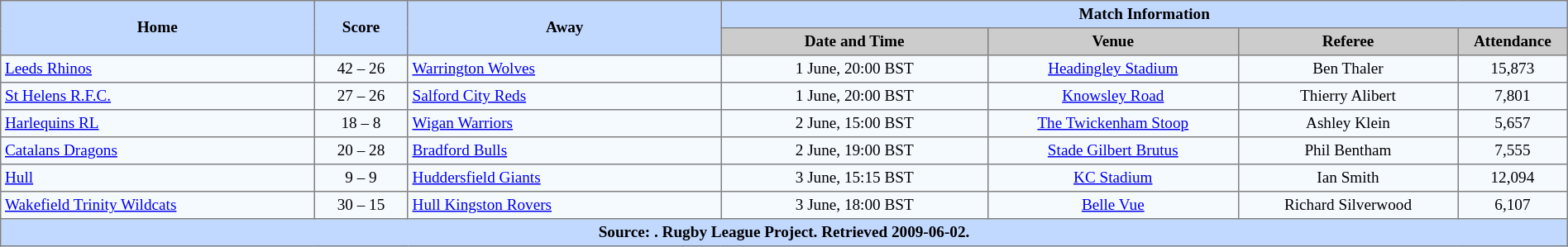<table border="1" cellpadding="3" cellspacing="0" style="border-collapse:collapse; font-size:80%; text-align:center; width:100%;">
<tr style="background:#c1d8ff;">
<th rowspan="2" style="width:20%;">Home</th>
<th rowspan="2" style="width:6%;">Score</th>
<th rowspan="2" style="width:20%;">Away</th>
<th colspan=6>Match Information</th>
</tr>
<tr style="background:#ccc;">
<th width=17%>Date and Time</th>
<th width=16%>Venue</th>
<th width=14%>Referee</th>
<th width=7%>Attendance</th>
</tr>
<tr style="background:#f5faff;">
<td align=left> <a href='#'>Leeds Rhinos</a></td>
<td>42 – 26</td>
<td align=left> <a href='#'>Warrington Wolves</a></td>
<td>1 June, 20:00 BST</td>
<td><a href='#'>Headingley Stadium</a></td>
<td>Ben Thaler</td>
<td>15,873</td>
</tr>
<tr style="background:#f5faff;">
<td align=left> <a href='#'>St Helens R.F.C.</a></td>
<td>27 – 26</td>
<td align=left> <a href='#'>Salford City Reds</a></td>
<td>1 June, 20:00 BST</td>
<td><a href='#'>Knowsley Road</a></td>
<td>Thierry Alibert</td>
<td>7,801</td>
</tr>
<tr style="background:#f5faff;">
<td align=left> <a href='#'>Harlequins RL</a></td>
<td>18 – 8</td>
<td align=left> <a href='#'>Wigan Warriors</a></td>
<td>2 June, 15:00 BST</td>
<td><a href='#'>The Twickenham Stoop</a></td>
<td>Ashley Klein</td>
<td>5,657</td>
</tr>
<tr style="background:#f5faff;">
<td align=left> <a href='#'>Catalans Dragons</a></td>
<td>20 – 28</td>
<td align=left> <a href='#'>Bradford Bulls</a></td>
<td>2 June, 19:00 BST</td>
<td><a href='#'>Stade Gilbert Brutus</a></td>
<td>Phil Bentham</td>
<td>7,555</td>
</tr>
<tr style="background:#f5faff;">
<td align=left> <a href='#'>Hull</a></td>
<td>9 – 9</td>
<td align=left> <a href='#'>Huddersfield Giants</a></td>
<td>3 June, 15:15 BST</td>
<td><a href='#'>KC Stadium</a></td>
<td>Ian Smith</td>
<td>12,094</td>
</tr>
<tr style="background:#f5faff;">
<td align=left> <a href='#'>Wakefield Trinity Wildcats</a></td>
<td>30 – 15</td>
<td align=left> <a href='#'>Hull Kingston Rovers</a></td>
<td>3 June, 18:00 BST</td>
<td><a href='#'>Belle Vue</a></td>
<td>Richard Silverwood</td>
<td>6,107</td>
</tr>
<tr style="background:#c1d8ff;">
<th colspan=10>Source: . Rugby League Project. Retrieved 2009-06-02.</th>
</tr>
</table>
